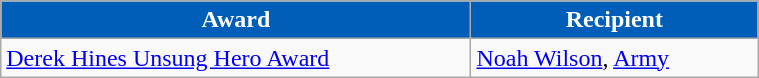<table class="wikitable" width=40%>
<tr>
<th style="color:white; background:#005EB8" colspan=2>Award</th>
<th style="color:white; background:#005EB8">Recipient</th>
</tr>
<tr>
<td colspan=2><a href='#'>Derek Hines Unsung Hero Award</a></td>
<td><a href='#'>Noah Wilson</a>, <a href='#'>Army</a></td>
</tr>
</table>
